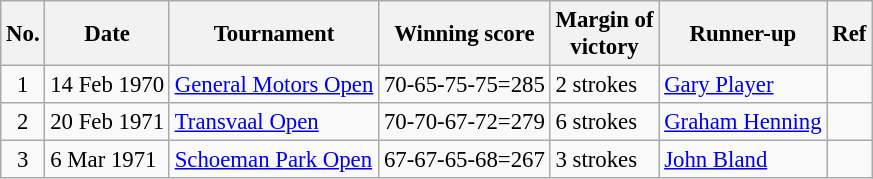<table class="wikitable" style="font-size:95%;">
<tr>
<th>No.</th>
<th>Date</th>
<th>Tournament</th>
<th>Winning score</th>
<th>Margin of<br>victory</th>
<th>Runner-up</th>
<th>Ref</th>
</tr>
<tr>
<td align=center>1</td>
<td>14 Feb 1970</td>
<td><a href='#'>General Motors Open</a></td>
<td>70-65-75-75=285</td>
<td>2 strokes</td>
<td> <a href='#'>Gary Player</a></td>
<td></td>
</tr>
<tr>
<td align=center>2</td>
<td>20 Feb 1971</td>
<td><a href='#'>Transvaal Open</a></td>
<td>70-70-67-72=279</td>
<td>6 strokes</td>
<td> <a href='#'>Graham Henning</a></td>
<td></td>
</tr>
<tr>
<td align=center>3</td>
<td>6 Mar 1971</td>
<td><a href='#'>Schoeman Park Open</a></td>
<td>67-67-65-68=267</td>
<td>3 strokes</td>
<td> <a href='#'>John Bland</a></td>
<td></td>
</tr>
</table>
